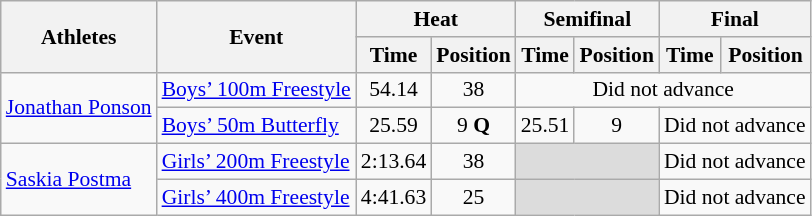<table class="wikitable" border="1" style="font-size:90%">
<tr>
<th rowspan=2>Athletes</th>
<th rowspan=2>Event</th>
<th colspan=2>Heat</th>
<th colspan=2>Semifinal</th>
<th colspan=2>Final</th>
</tr>
<tr>
<th>Time</th>
<th>Position</th>
<th>Time</th>
<th>Position</th>
<th>Time</th>
<th>Position</th>
</tr>
<tr>
<td rowspan=2><a href='#'>Jonathan Ponson</a></td>
<td><a href='#'>Boys’ 100m Freestyle</a></td>
<td align=center>54.14</td>
<td align=center>38</td>
<td colspan="4" align=center>Did not advance</td>
</tr>
<tr>
<td><a href='#'>Boys’ 50m Butterfly</a></td>
<td align=center>25.59</td>
<td align=center>9 <strong>Q</strong></td>
<td align=center>25.51</td>
<td align=center>9</td>
<td colspan="2" align=center>Did not advance</td>
</tr>
<tr>
<td rowspan=2><a href='#'>Saskia Postma</a></td>
<td><a href='#'>Girls’ 200m Freestyle</a></td>
<td align=center>2:13.64</td>
<td align=center>38</td>
<td colspan=2 bgcolor=#DCDCDC></td>
<td colspan="2" align=center>Did not advance</td>
</tr>
<tr>
<td><a href='#'>Girls’ 400m Freestyle</a></td>
<td align=center>4:41.63</td>
<td align=center>25</td>
<td colspan=2 bgcolor=#DCDCDC></td>
<td colspan="2" align=center>Did not advance</td>
</tr>
</table>
